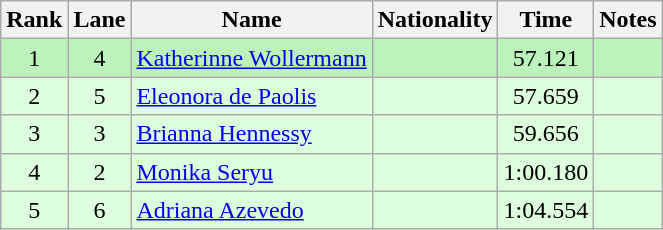<table class="wikitable" style="text-align:center;">
<tr>
<th>Rank</th>
<th>Lane</th>
<th>Name</th>
<th>Nationality</th>
<th>Time</th>
<th>Notes</th>
</tr>
<tr bgcolor=bbf3bb>
<td>1</td>
<td>4</td>
<td align=left><a href='#'>Katherinne Wollermann</a></td>
<td align=left></td>
<td>57.121</td>
<td></td>
</tr>
<tr bgcolor=ddffdd>
<td>2</td>
<td>5</td>
<td align=left><a href='#'>Eleonora de Paolis</a></td>
<td align=left></td>
<td>57.659</td>
<td></td>
</tr>
<tr bgcolor=ddffdd>
<td>3</td>
<td>3</td>
<td align=left><a href='#'>Brianna Hennessy</a></td>
<td align=left></td>
<td>59.656</td>
<td></td>
</tr>
<tr bgcolor=ddffdd>
<td>4</td>
<td>2</td>
<td align=left><a href='#'>Monika Seryu</a></td>
<td align=left></td>
<td>1:00.180</td>
<td></td>
</tr>
<tr bgcolor=ddffdd>
<td>5</td>
<td>6</td>
<td align=left><a href='#'>Adriana Azevedo</a></td>
<td align=left></td>
<td>1:04.554</td>
<td></td>
</tr>
</table>
